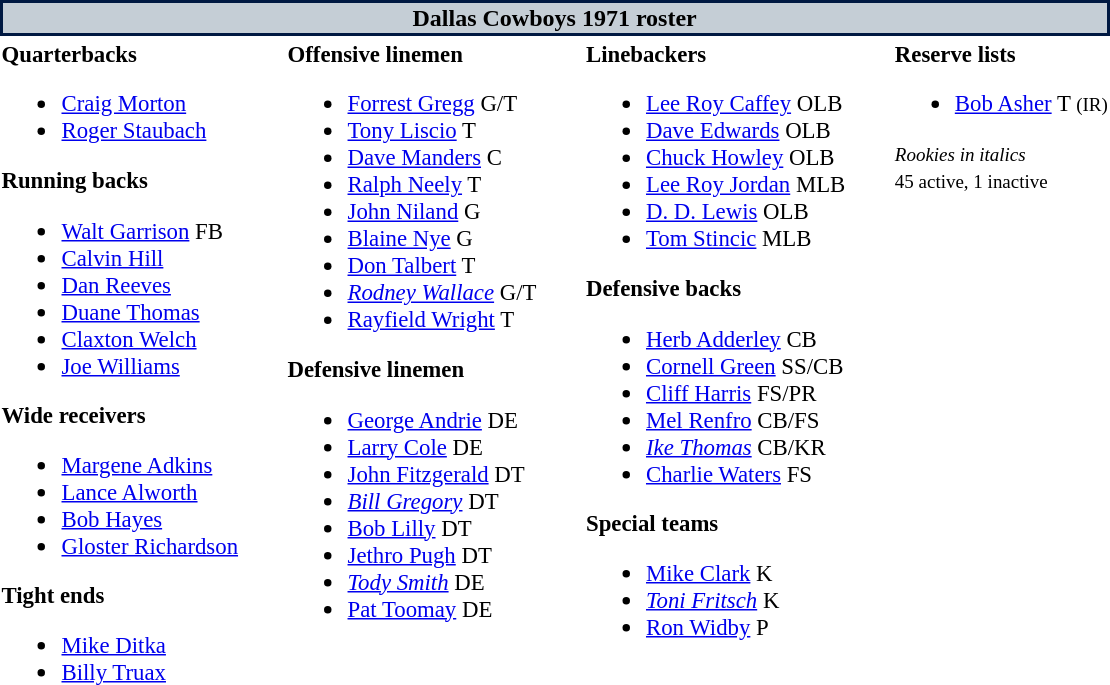<table class="toccolours" style="text-align: left;">
<tr>
<th colspan="7" style="background:#c5ced6; color:black; border: 2px solid #001942; text-align: center;">Dallas Cowboys 1971 roster</th>
</tr>
<tr>
<td style="font-size:95%; vertical-align:top;"><strong>Quarterbacks</strong><br><ul><li> <a href='#'>Craig Morton</a></li><li> <a href='#'>Roger Staubach</a></li></ul><strong>Running backs</strong><ul><li> <a href='#'>Walt Garrison</a> FB</li><li> <a href='#'>Calvin Hill</a></li><li> <a href='#'>Dan Reeves</a></li><li> <a href='#'>Duane Thomas</a></li><li> <a href='#'>Claxton Welch</a></li><li> <a href='#'>Joe Williams</a></li></ul><strong>Wide receivers</strong><ul><li> <a href='#'>Margene Adkins</a></li><li> <a href='#'>Lance Alworth</a></li><li> <a href='#'>Bob Hayes</a></li><li> <a href='#'>Gloster Richardson</a></li></ul><strong>Tight ends</strong><ul><li> <a href='#'>Mike Ditka</a></li><li> <a href='#'>Billy Truax</a></li></ul></td>
<td style="width: 25px;"></td>
<td style="font-size:95%; vertical-align:top;"><strong>Offensive linemen</strong><br><ul><li> <a href='#'>Forrest Gregg</a> G/T</li><li> <a href='#'>Tony Liscio</a> T</li><li> <a href='#'>Dave Manders</a> C</li><li> <a href='#'>Ralph Neely</a> T</li><li> <a href='#'>John Niland</a> G</li><li> <a href='#'>Blaine Nye</a> G</li><li> <a href='#'>Don Talbert</a> T</li><li> <em><a href='#'>Rodney Wallace</a></em> G/T</li><li> <a href='#'>Rayfield Wright</a> T</li></ul><strong>Defensive linemen</strong><ul><li> <a href='#'>George Andrie</a> DE</li><li> <a href='#'>Larry Cole</a> DE</li><li> <a href='#'>John Fitzgerald</a> DT</li><li> <em><a href='#'>Bill Gregory</a></em> DT</li><li> <a href='#'>Bob Lilly</a> DT</li><li> <a href='#'>Jethro Pugh</a> DT</li><li> <em><a href='#'>Tody Smith</a></em> DE</li><li> <a href='#'>Pat Toomay</a> DE</li></ul></td>
<td style="width: 25px;"></td>
<td style="font-size:95%; vertical-align:top;"><strong>Linebackers</strong><br><ul><li> <a href='#'>Lee Roy Caffey</a> OLB</li><li> <a href='#'>Dave Edwards</a> OLB</li><li> <a href='#'>Chuck Howley</a> OLB</li><li> <a href='#'>Lee Roy Jordan</a> MLB</li><li> <a href='#'>D. D. Lewis</a> OLB</li><li> <a href='#'>Tom Stincic</a> MLB</li></ul><strong>Defensive backs</strong><ul><li> <a href='#'>Herb Adderley</a> CB</li><li> <a href='#'>Cornell Green</a> SS/CB</li><li> <a href='#'>Cliff Harris</a> FS/PR</li><li> <a href='#'>Mel Renfro</a> CB/FS</li><li> <em><a href='#'>Ike Thomas</a></em> CB/KR</li><li> <a href='#'>Charlie Waters</a> FS</li></ul><strong>Special teams</strong><ul><li> <a href='#'>Mike Clark</a> K</li><li><em><a href='#'>Toni Fritsch</a></em> K</li><li> <a href='#'>Ron Widby</a> P</li></ul></td>
<td style="width: 25px;"></td>
<td style="font-size:95%; vertical-align:top;"><strong>Reserve lists</strong><br><ul><li> <a href='#'>Bob Asher</a> T <small>(IR)</small> </li></ul><small><em>Rookies in italics</em></small><br>
<small>45 active, 1 inactive</small></td>
</tr>
</table>
